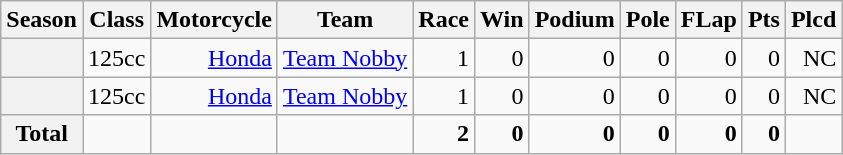<table class="wikitable" style=text-align:right>
<tr>
<th>Season</th>
<th>Class</th>
<th>Motorcycle</th>
<th>Team</th>
<th>Race</th>
<th>Win</th>
<th>Podium</th>
<th>Pole</th>
<th>FLap</th>
<th>Pts</th>
<th>Plcd</th>
</tr>
<tr>
<th></th>
<td>125cc</td>
<td><a href='#'>Honda</a></td>
<td><a href='#'>Team Nobby</a></td>
<td>1</td>
<td>0</td>
<td>0</td>
<td>0</td>
<td>0</td>
<td>0</td>
<td>NC</td>
</tr>
<tr>
<th></th>
<td>125cc</td>
<td><a href='#'>Honda</a></td>
<td><a href='#'>Team Nobby</a></td>
<td>1</td>
<td>0</td>
<td>0</td>
<td>0</td>
<td>0</td>
<td>0</td>
<td>NC</td>
</tr>
<tr>
<th>Total</th>
<td></td>
<td></td>
<td></td>
<td><strong>2</strong></td>
<td><strong>0</strong></td>
<td><strong>0</strong></td>
<td><strong>0</strong></td>
<td><strong>0</strong></td>
<td><strong>0</strong></td>
<td></td>
</tr>
</table>
